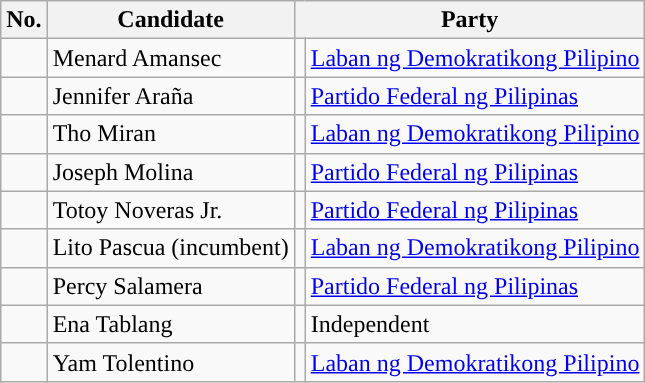<table class="wikitable sortable" style="text-align:left;">
<tr>
<th>No.</th>
<th>Candidate</th>
<th colspan="2">Party</th>
</tr>
<tr>
<td></td>
<td>Menard Amansec</td>
<td></td>
<td><a href='#'>Laban ng Demokratikong Pilipino</a></td>
</tr>
<tr>
<td></td>
<td>Jennifer Araña</td>
<td></td>
<td><a href='#'>Partido Federal ng Pilipinas</a></td>
</tr>
<tr>
<td></td>
<td>Tho Miran</td>
<td></td>
<td><a href='#'>Laban ng Demokratikong Pilipino</a></td>
</tr>
<tr>
<td></td>
<td>Joseph Molina</td>
<td></td>
<td><a href='#'>Partido Federal ng Pilipinas</a></td>
</tr>
<tr>
<td></td>
<td>Totoy Noveras Jr.</td>
<td></td>
<td><a href='#'>Partido Federal ng Pilipinas</a></td>
</tr>
<tr>
<td></td>
<td>Lito Pascua (incumbent)</td>
<td></td>
<td><a href='#'>Laban ng Demokratikong Pilipino</a></td>
</tr>
<tr>
<td></td>
<td>Percy Salamera</td>
<td></td>
<td><a href='#'>Partido Federal ng Pilipinas</a></td>
</tr>
<tr>
<td></td>
<td>Ena Tablang</td>
<td></td>
<td>Independent</td>
</tr>
<tr>
<td></td>
<td>Yam Tolentino</td>
<td></td>
<td><a href='#'>Laban ng Demokratikong Pilipino</a></td>
</tr>
</table>
